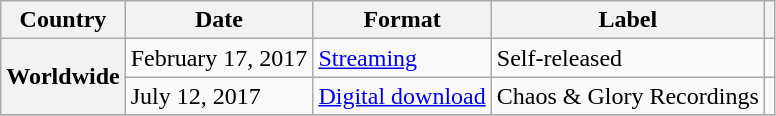<table class="wikitable plainrowheaders">
<tr>
<th scope="col">Country</th>
<th scope="col">Date</th>
<th scope="col">Format</th>
<th scope="col">Label</th>
<th scope="col"></th>
</tr>
<tr>
<th scope="row" rowspan="2">Worldwide</th>
<td>February 17, 2017</td>
<td><a href='#'>Streaming</a></td>
<td>Self-released</td>
<td></td>
</tr>
<tr>
<td>July 12, 2017</td>
<td><a href='#'>Digital download</a></td>
<td>Chaos & Glory Recordings</td>
<td></td>
</tr>
<tr>
</tr>
</table>
